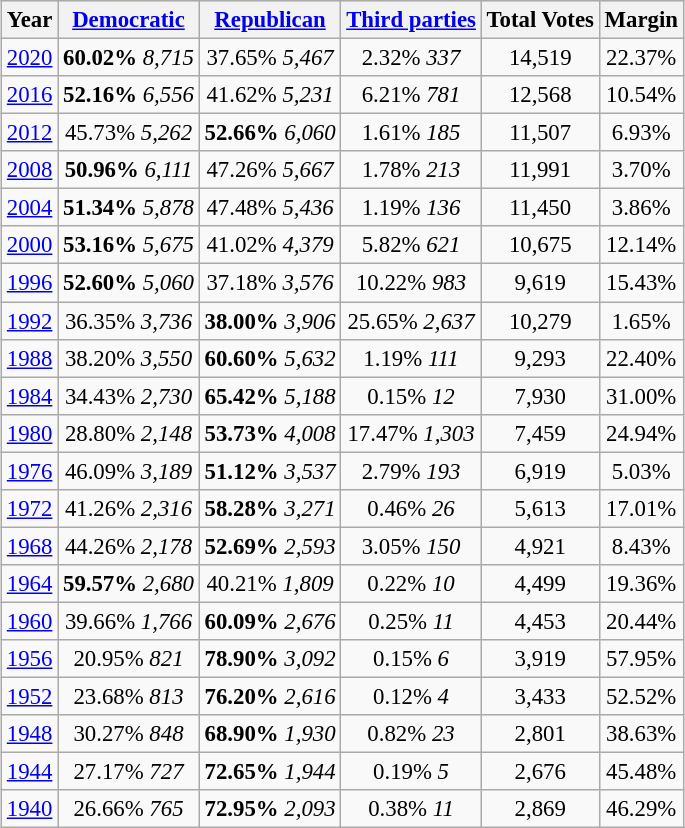<table class="wikitable mw-collapsible" style="float:center; margin:1em; font-size:95%;">
<tr style="background:lightgrey;">
<th>Year</th>
<th><a href='#'>Democratic</a></th>
<th><a href='#'>Republican</a></th>
<th><a href='#'>Third parties</a></th>
<th>Total Votes</th>
<th>Margin</th>
</tr>
<tr>
<td align="center" ><a href='#'>2020</a></td>
<td align="center" ><strong>60.02%</strong> <em>8,715</em></td>
<td align="center" >37.65% <em>5,467</em></td>
<td align="center" >2.32% <em>337</em></td>
<td align="center" >14,519</td>
<td align="center" >22.37%</td>
</tr>
<tr>
<td align="center" ><a href='#'>2016</a></td>
<td align="center" ><strong>52.16%</strong> <em>6,556</em></td>
<td align="center" >41.62% <em>5,231</em></td>
<td align="center" >6.21% <em>781</em></td>
<td align="center" >12,568</td>
<td align="center" >10.54%</td>
</tr>
<tr>
<td align="center" ><a href='#'>2012</a></td>
<td align="center" >45.73% <em>5,262</em></td>
<td align="center" ><strong>52.66%</strong> <em>6,060</em></td>
<td align="center" >1.61% <em>185</em></td>
<td align="center" >11,507</td>
<td align="center" >6.93%</td>
</tr>
<tr>
<td align="center" ><a href='#'>2008</a></td>
<td align="center" ><strong>50.96%</strong> <em>6,111</em></td>
<td align="center" >47.26% <em>5,667</em></td>
<td align="center" >1.78% <em>213</em></td>
<td align="center" >11,991</td>
<td align="center" >3.70%</td>
</tr>
<tr>
<td align="center" ><a href='#'>2004</a></td>
<td align="center" ><strong>51.34%</strong> <em>5,878</em></td>
<td align="center" >47.48% <em>5,436</em></td>
<td align="center" >1.19% <em>136</em></td>
<td align="center" >11,450</td>
<td align="center" >3.86%</td>
</tr>
<tr>
<td align="center" ><a href='#'>2000</a></td>
<td align="center" ><strong>53.16%</strong> <em>5,675</em></td>
<td align="center" >41.02% <em>4,379</em></td>
<td align="center" >5.82% <em>621</em></td>
<td align="center" >10,675</td>
<td align="center" >12.14%</td>
</tr>
<tr>
<td align="center" ><a href='#'>1996</a></td>
<td align="center" ><strong>52.60%</strong> <em>5,060</em></td>
<td align="center" >37.18% <em>3,576</em></td>
<td align="center" >10.22% <em>983</em></td>
<td align="center" >9,619</td>
<td align="center" >15.43%</td>
</tr>
<tr>
<td align="center" ><a href='#'>1992</a></td>
<td align="center" >36.35% <em>3,736</em></td>
<td align="center" ><strong>38.00%</strong> <em>3,906</em></td>
<td align="center" >25.65% <em>2,637</em></td>
<td align="center" >10,279</td>
<td align="center" >1.65%</td>
</tr>
<tr>
<td align="center" ><a href='#'>1988</a></td>
<td align="center" >38.20% <em>3,550</em></td>
<td align="center" ><strong>60.60%</strong> <em>5,632</em></td>
<td align="center" >1.19% <em>111</em></td>
<td align="center" >9,293</td>
<td align="center" >22.40%</td>
</tr>
<tr>
<td align="center" ><a href='#'>1984</a></td>
<td align="center" >34.43% <em>2,730</em></td>
<td align="center" ><strong>65.42%</strong> <em>5,188</em></td>
<td align="center" >0.15% <em>12</em></td>
<td align="center" >7,930</td>
<td align="center" >31.00%</td>
</tr>
<tr>
<td align="center" ><a href='#'>1980</a></td>
<td align="center" >28.80% <em>2,148</em></td>
<td align="center" ><strong>53.73%</strong> <em>4,008</em></td>
<td align="center" >17.47% <em>1,303</em></td>
<td align="center" >7,459</td>
<td align="center" >24.94%</td>
</tr>
<tr>
<td align="center" ><a href='#'>1976</a></td>
<td align="center" >46.09% <em>3,189</em></td>
<td align="center" ><strong>51.12%</strong> <em>3,537</em></td>
<td align="center" >2.79% <em>193</em></td>
<td align="center" >6,919</td>
<td align="center" >5.03%</td>
</tr>
<tr>
<td align="center" ><a href='#'>1972</a></td>
<td align="center" >41.26% <em>2,316</em></td>
<td align="center" ><strong>58.28%</strong> <em>3,271</em></td>
<td align="center" >0.46% <em>26</em></td>
<td align="center" >5,613</td>
<td align="center" >17.01%</td>
</tr>
<tr>
<td align="center" ><a href='#'>1968</a></td>
<td align="center" >44.26% <em>2,178</em></td>
<td align="center" ><strong>52.69%</strong> <em>2,593</em></td>
<td align="center" >3.05% <em>150</em></td>
<td align="center" >4,921</td>
<td align="center" >8.43%</td>
</tr>
<tr>
<td align="center" ><a href='#'>1964</a></td>
<td align="center" ><strong>59.57%</strong> <em>2,680</em></td>
<td align="center" >40.21% <em>1,809</em></td>
<td align="center" >0.22% <em>10</em></td>
<td align="center" >4,499</td>
<td align="center" >19.36%</td>
</tr>
<tr>
<td align="center" ><a href='#'>1960</a></td>
<td align="center" >39.66% <em>1,766</em></td>
<td align="center" ><strong>60.09%</strong> <em>2,676</em></td>
<td align="center" >0.25% <em>11</em></td>
<td align="center" >4,453</td>
<td align="center" >20.44%</td>
</tr>
<tr>
<td align="center" ><a href='#'>1956</a></td>
<td align="center" >20.95% <em>821</em></td>
<td align="center" ><strong>78.90%</strong> <em>3,092</em></td>
<td align="center" >0.15% <em>6</em></td>
<td align="center" >3,919</td>
<td align="center" >57.95%</td>
</tr>
<tr>
<td align="center" ><a href='#'>1952</a></td>
<td align="center" >23.68% <em>813</em></td>
<td align="center" ><strong>76.20%</strong> <em>2,616</em></td>
<td align="center" >0.12% <em>4</em></td>
<td align="center" >3,433</td>
<td align="center" >52.52%</td>
</tr>
<tr>
<td align="center" ><a href='#'>1948</a></td>
<td align="center" >30.27% <em>848</em></td>
<td align="center" ><strong>68.90%</strong> <em>1,930</em></td>
<td align="center" >0.82% <em>23</em></td>
<td align="center" >2,801</td>
<td align="center" >38.63%</td>
</tr>
<tr>
<td align="center" ><a href='#'>1944</a></td>
<td align="center" >27.17% <em>727</em></td>
<td align="center" ><strong>72.65%</strong> <em>1,944</em></td>
<td align="center" >0.19% <em>5</em></td>
<td align="center" >2,676</td>
<td align="center" >45.48%</td>
</tr>
<tr>
<td align="center" ><a href='#'>1940</a></td>
<td align="center" >26.66% <em>765</em></td>
<td align="center" ><strong>72.95%</strong> <em>2,093</em></td>
<td align="center" >0.38% <em>11</em></td>
<td align="center" >2,869</td>
<td align="center" >46.29%</td>
</tr>
</table>
